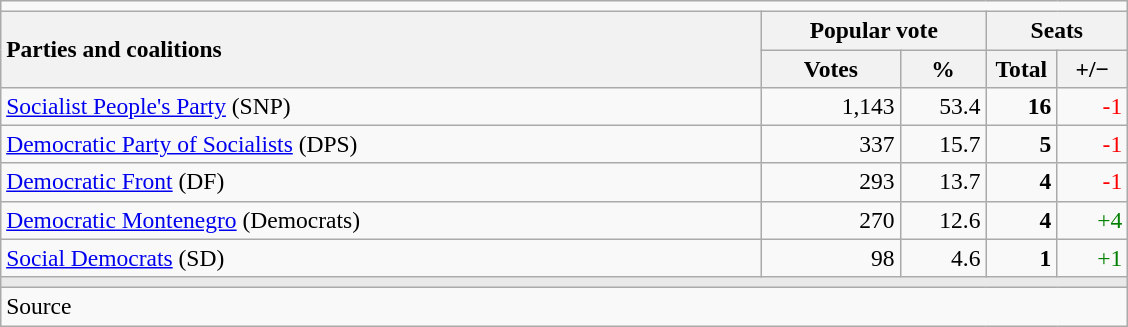<table class="wikitable" style="text-align:right; font-size:98%; margin-bottom:0">
<tr>
<td colspan="6"></td>
</tr>
<tr>
<th style="text-align:left;" rowspan="2" width="500">Parties and coalitions</th>
<th colspan="2">Popular vote</th>
<th colspan="2">Seats</th>
</tr>
<tr>
<th width="85">Votes</th>
<th width="50">%</th>
<th width="40">Total</th>
<th width="40">+/−</th>
</tr>
<tr>
<td align="left"><a href='#'>Socialist People's Party</a> (SNP)</td>
<td>1,143</td>
<td>53.4</td>
<td><strong>16</strong></td>
<td style="color:red;">-1</td>
</tr>
<tr>
<td align="left"><a href='#'>Democratic Party of Socialists</a> (DPS)</td>
<td>337</td>
<td>15.7</td>
<td><strong>5</strong></td>
<td style="color:red;">-1</td>
</tr>
<tr>
<td align="left"><a href='#'>Democratic Front</a> (DF)</td>
<td>293</td>
<td>13.7</td>
<td><strong>4</strong></td>
<td style="color:red;">-1</td>
</tr>
<tr>
<td align="left"><a href='#'>Democratic Montenegro</a> (Democrats)</td>
<td>270</td>
<td>12.6</td>
<td><strong>4</strong></td>
<td style="color:green;">+4</td>
</tr>
<tr>
<td align="left"><a href='#'>Social Democrats</a> (SD)</td>
<td>98</td>
<td>4.6</td>
<td><strong>1</strong></td>
<td style="color:green;">+1</td>
</tr>
<tr>
<td colspan="6" bgcolor="#E9E9E9"></td>
</tr>
<tr>
<td align="left" colspan="6">Source</td>
</tr>
</table>
